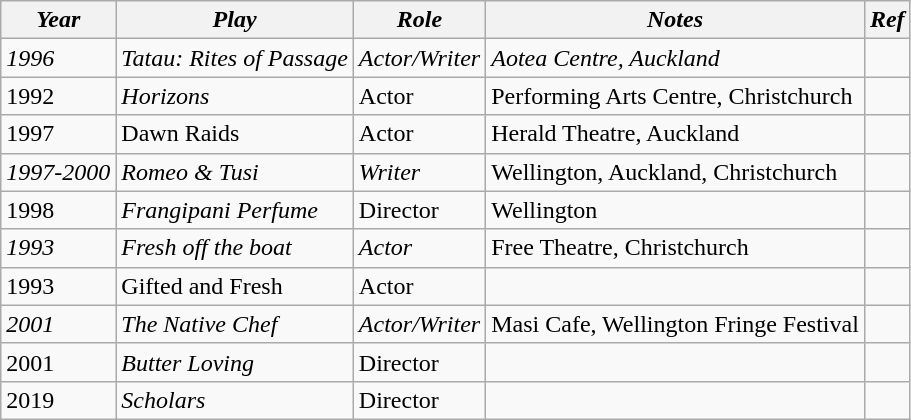<table class="wikitable">
<tr>
<th><em>Year</em></th>
<th><em>Play</em></th>
<th><em>Role</em></th>
<th><em>Notes</em></th>
<th><em>Ref</em></th>
</tr>
<tr>
<td><em>1996</em></td>
<td><em>Tatau: Rites of Passage</em></td>
<td><em>Actor/Writer</em></td>
<td><em>Aotea Centre, Auckland</em></td>
<td><em></em></td>
</tr>
<tr>
<td>1992</td>
<td><em>Horizons</em></td>
<td>Actor</td>
<td>Performing Arts Centre, Christchurch</td>
<td></td>
</tr>
<tr>
<td>1997</td>
<td>Dawn Raids</td>
<td>Actor</td>
<td>Herald Theatre, Auckland</td>
<td></td>
</tr>
<tr>
<td><em>1997-2000</em></td>
<td><em>Romeo & Tusi</em></td>
<td><em>Writer</em></td>
<td>Wellington, Auckland, Christchurch</td>
<td></td>
</tr>
<tr>
<td>1998</td>
<td><em>Frangipani Perfume</em></td>
<td>Director</td>
<td>Wellington</td>
<td></td>
</tr>
<tr>
<td><em>1993</em></td>
<td><em>Fresh off the boat</em></td>
<td><em>Actor</em></td>
<td>Free Theatre, Christchurch</td>
<td></td>
</tr>
<tr>
<td>1993</td>
<td>Gifted and Fresh</td>
<td>Actor</td>
<td></td>
<td></td>
</tr>
<tr>
<td><em>2001</em></td>
<td><em>The Native Chef</em></td>
<td><em>Actor/Writer</em></td>
<td>Masi Cafe, Wellington Fringe Festival</td>
<td> </td>
</tr>
<tr>
<td>2001</td>
<td><em>Butter Loving</em></td>
<td>Director</td>
<td></td>
<td></td>
</tr>
<tr>
<td>2019</td>
<td><em>Scholars</em></td>
<td>Director</td>
<td></td>
<td></td>
</tr>
</table>
